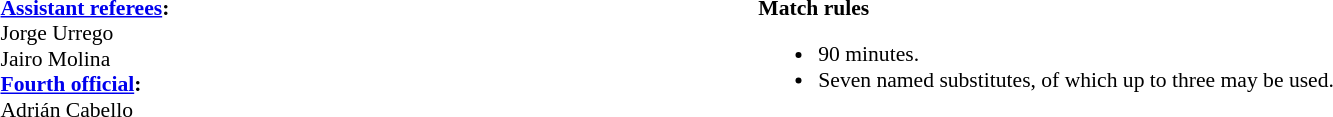<table style="width:100%; font-size:90%;">
<tr>
<td><br><strong><a href='#'>Assistant referees</a>:</strong>
<br>Jorge Urrego
<br>Jairo Molina
<br><strong><a href='#'>Fourth official</a>:</strong>
<br>Adrián Cabello</td>
<td style="width:60%; vertical-align:top;"><br><strong>Match rules</strong><ul><li>90 minutes.</li><li>Seven named substitutes, of which up to three may be used.</li></ul></td>
</tr>
</table>
